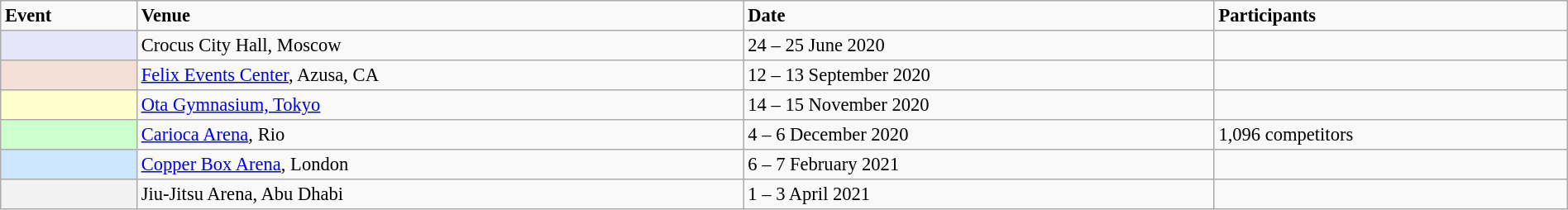<table class="wikitable" style="text-align: left; font-size: 94%; width: 100%;">
<tr>
<td><strong>Event</strong></td>
<td><strong>Venue</strong></td>
<td><strong>Date</strong></td>
<td><strong>Participants</strong></td>
</tr>
<tr>
<th scope="row" align="center" style="background: #E6E6FA;  text-align: left"></th>
<td>Crocus City Hall, Moscow</td>
<td>24 – 25 June 2020</td>
<td></td>
</tr>
<tr>
<th scope="row" align="center" style="background: #f4e0d7;  text-align: left"></th>
<td><a href='#'>Felix Events Center</a>, Azusa, CA</td>
<td>12 – 13 September 2020</td>
<td></td>
</tr>
<tr>
<th scope="row" align="center" style="background: #ffffcc;  text-align: left"></th>
<td><a href='#'>Ota Gymnasium, Tokyo</a></td>
<td>14 – 15 November 2020</td>
<td></td>
</tr>
<tr>
<th scope="row" align="center" style="background: #ccffcc;  text-align: left"></th>
<td><a href='#'>Carioca Arena</a>, Rio</td>
<td>4 – 6 December 2020</td>
<td>1,096 competitors</td>
</tr>
<tr>
<th scope="row" align="center" style="background: #cce6ff;  text-align: left"></th>
<td><a href='#'>Copper Box Arena</a>, London</td>
<td>6 – 7 February 2021</td>
<td></td>
</tr>
<tr>
<th scope="row" align="center" style="background: #cde6gf;  text-align: left"></th>
<td>Jiu-Jitsu Arena, Abu Dhabi</td>
<td>1 – 3 April 2021</td>
<td></td>
</tr>
</table>
